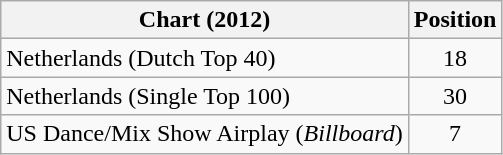<table class="wikitable sortable">
<tr>
<th scope="col">Chart (2012)</th>
<th scope="col">Position</th>
</tr>
<tr>
<td>Netherlands (Dutch Top 40)</td>
<td style="text-align:center;">18</td>
</tr>
<tr>
<td>Netherlands (Single Top 100)</td>
<td style="text-align:center;">30</td>
</tr>
<tr>
<td>US Dance/Mix Show Airplay (<em>Billboard</em>)</td>
<td align="center">7</td>
</tr>
</table>
